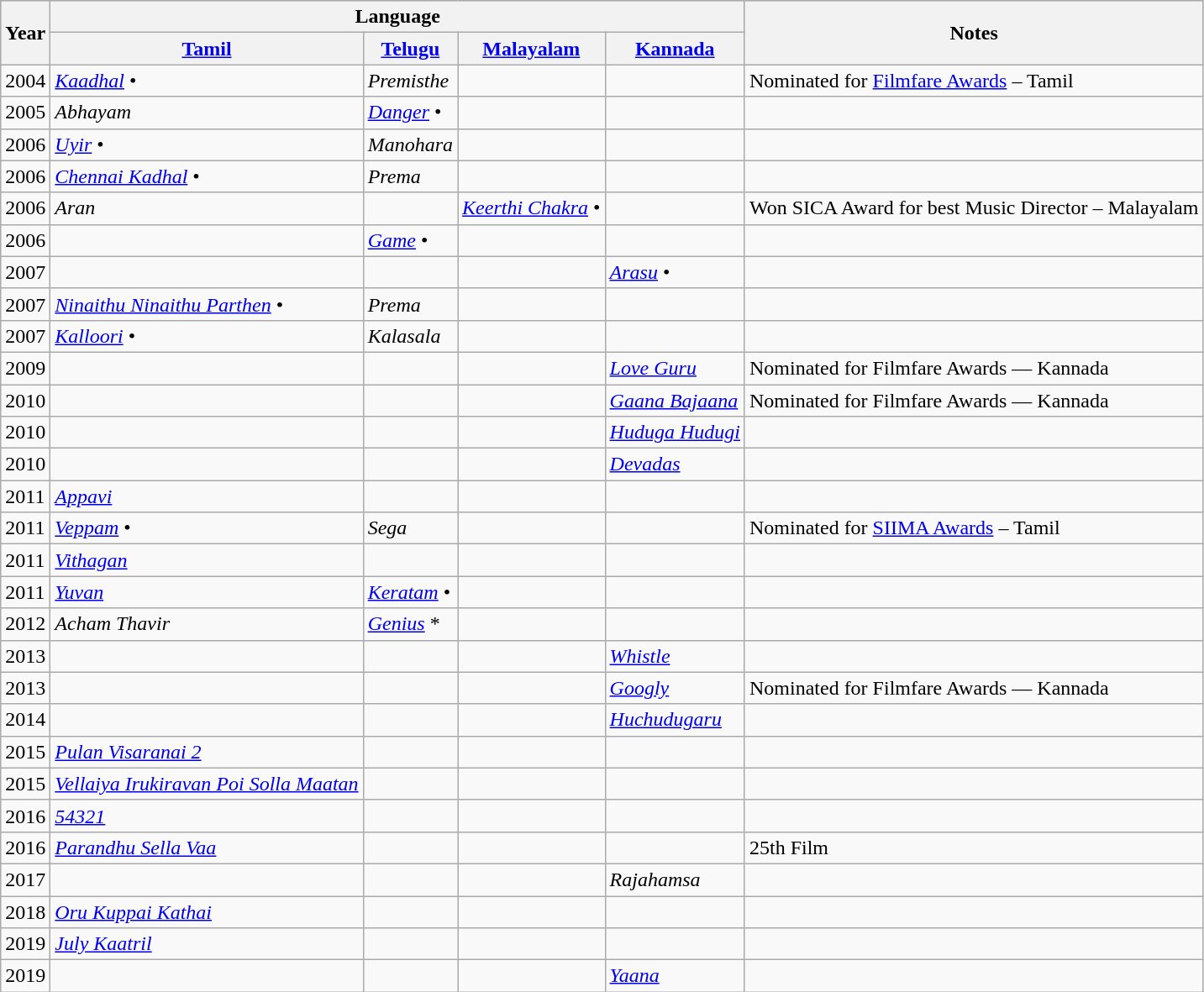<table class="wikitable">
<tr style="background:#ccc; text-align:center;">
<th rowspan="2">Year</th>
<th colspan="4">Language</th>
<th rowspan="2">Notes</th>
</tr>
<tr>
<th><a href='#'>Tamil</a></th>
<th><a href='#'>Telugu</a></th>
<th><a href='#'>Malayalam</a></th>
<th><a href='#'>Kannada</a></th>
</tr>
<tr>
<td>2004</td>
<td><em><a href='#'>Kaadhal</a></em> •</td>
<td><em>Premisthe</em></td>
<td></td>
<td></td>
<td>Nominated for <a href='#'>Filmfare Awards</a> – Tamil</td>
</tr>
<tr>
<td>2005</td>
<td><em>Abhayam</em></td>
<td><em><a href='#'>Danger</a></em> •</td>
<td></td>
<td></td>
<td></td>
</tr>
<tr>
<td>2006</td>
<td><em><a href='#'>Uyir</a></em> •</td>
<td><em>Manohara</em></td>
<td></td>
<td></td>
<td></td>
</tr>
<tr>
<td>2006</td>
<td><em><a href='#'>Chennai Kadhal</a></em> •</td>
<td><em>Prema</em></td>
<td></td>
<td></td>
<td></td>
</tr>
<tr>
<td>2006</td>
<td><em>Aran</em></td>
<td></td>
<td><em><a href='#'>Keerthi Chakra</a></em> •</td>
<td></td>
<td>Won SICA Award for best Music Director – Malayalam</td>
</tr>
<tr>
<td>2006</td>
<td></td>
<td><em><a href='#'>Game</a></em> •</td>
<td></td>
<td></td>
<td></td>
</tr>
<tr>
<td>2007</td>
<td></td>
<td></td>
<td></td>
<td><em><a href='#'>Arasu</a></em> •</td>
<td></td>
</tr>
<tr>
<td>2007</td>
<td><em><a href='#'>Ninaithu Ninaithu Parthen</a></em> •</td>
<td><em>Prema</em></td>
<td></td>
<td></td>
<td></td>
</tr>
<tr>
<td>2007</td>
<td><em><a href='#'>Kalloori</a></em> •</td>
<td><em>Kalasala</em></td>
<td></td>
<td></td>
<td></td>
</tr>
<tr>
<td>2009</td>
<td></td>
<td></td>
<td></td>
<td><em><a href='#'>Love Guru</a></em></td>
<td>Nominated for Filmfare Awards — Kannada</td>
</tr>
<tr>
<td>2010</td>
<td></td>
<td></td>
<td></td>
<td><em><a href='#'>Gaana Bajaana</a></em></td>
<td>Nominated for Filmfare Awards — Kannada</td>
</tr>
<tr>
<td>2010</td>
<td></td>
<td></td>
<td></td>
<td><em><a href='#'>Huduga Hudugi</a></em></td>
<td></td>
</tr>
<tr>
<td>2010</td>
<td></td>
<td></td>
<td></td>
<td><em><a href='#'>Devadas</a></em></td>
<td></td>
</tr>
<tr>
<td>2011</td>
<td><em><a href='#'>Appavi</a></em></td>
<td></td>
<td></td>
<td></td>
<td></td>
</tr>
<tr>
<td>2011</td>
<td><em><a href='#'>Veppam</a></em> •</td>
<td><em>Sega</em></td>
<td></td>
<td></td>
<td>Nominated for <a href='#'>SIIMA Awards</a> – Tamil</td>
</tr>
<tr>
<td>2011</td>
<td><em><a href='#'>Vithagan</a></em></td>
<td></td>
<td></td>
<td></td>
<td></td>
</tr>
<tr>
<td>2011</td>
<td><em><a href='#'>Yuvan</a></em></td>
<td><em><a href='#'>Keratam</a></em> •</td>
<td></td>
<td></td>
<td></td>
</tr>
<tr>
<td>2012</td>
<td><em>Acham Thavir</em></td>
<td><em><a href='#'>Genius</a></em> *</td>
<td></td>
<td></td>
<td></td>
</tr>
<tr>
<td>2013</td>
<td></td>
<td></td>
<td></td>
<td><em><a href='#'>Whistle</a></em></td>
<td></td>
</tr>
<tr>
<td>2013</td>
<td></td>
<td></td>
<td></td>
<td><em><a href='#'>Googly</a></em></td>
<td>Nominated for Filmfare Awards — Kannada</td>
</tr>
<tr>
<td>2014</td>
<td></td>
<td></td>
<td></td>
<td><em><a href='#'>Huchudugaru</a></em></td>
<td></td>
</tr>
<tr>
<td>2015</td>
<td><em><a href='#'>Pulan Visaranai 2</a></em></td>
<td></td>
<td></td>
<td></td>
<td></td>
</tr>
<tr>
<td>2015</td>
<td><em><a href='#'>Vellaiya Irukiravan Poi Solla Maatan</a></em></td>
<td></td>
<td></td>
<td></td>
<td></td>
</tr>
<tr>
<td>2016</td>
<td><em><a href='#'>54321</a></em></td>
<td></td>
<td></td>
<td></td>
<td></td>
</tr>
<tr>
<td>2016</td>
<td><em><a href='#'>Parandhu Sella Vaa</a></em></td>
<td></td>
<td></td>
<td></td>
<td>25th Film</td>
</tr>
<tr>
<td>2017</td>
<td></td>
<td></td>
<td></td>
<td><em>Rajahamsa</em></td>
<td></td>
</tr>
<tr>
<td>2018</td>
<td><em><a href='#'>Oru Kuppai Kathai</a></em></td>
<td></td>
<td></td>
<td></td>
<td></td>
</tr>
<tr>
<td>2019</td>
<td><em><a href='#'>July Kaatril</a></em></td>
<td></td>
<td></td>
<td></td>
<td></td>
</tr>
<tr>
<td>2019</td>
<td></td>
<td></td>
<td></td>
<td><em><a href='#'>Yaana</a></em></td>
<td></td>
</tr>
</table>
